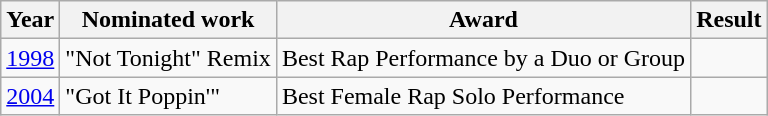<table class="wikitable">
<tr>
<th>Year</th>
<th>Nominated work</th>
<th>Award</th>
<th>Result</th>
</tr>
<tr>
<td align=center><a href='#'>1998</a></td>
<td>"Not Tonight" Remix</td>
<td>Best Rap Performance by a Duo or Group</td>
<td></td>
</tr>
<tr>
<td align=center><a href='#'>2004</a></td>
<td>"Got It Poppin'"</td>
<td>Best Female Rap Solo Performance</td>
<td></td>
</tr>
</table>
